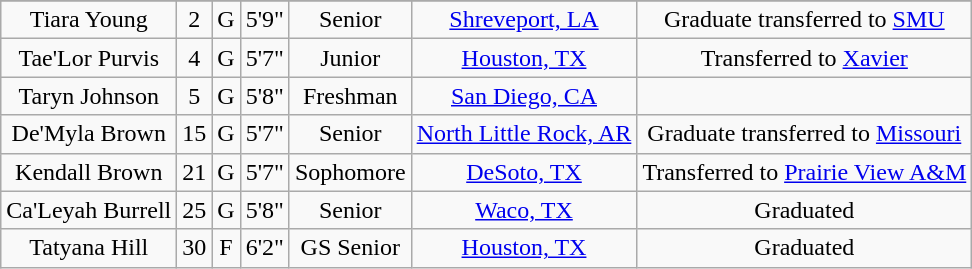<table class="wikitable sortable" style="text-align: center">
<tr align=center>
</tr>
<tr>
<td>Tiara Young</td>
<td>2</td>
<td>G</td>
<td>5'9"</td>
<td>Senior</td>
<td><a href='#'>Shreveport, LA</a></td>
<td>Graduate transferred to <a href='#'>SMU</a></td>
</tr>
<tr>
<td>Tae'Lor Purvis</td>
<td>4</td>
<td>G</td>
<td>5'7"</td>
<td>Junior</td>
<td><a href='#'>Houston, TX</a></td>
<td>Transferred to <a href='#'>Xavier</a></td>
</tr>
<tr>
<td>Taryn Johnson</td>
<td>5</td>
<td>G</td>
<td>5'8"</td>
<td>Freshman</td>
<td><a href='#'>San Diego, CA</a></td>
<td></td>
</tr>
<tr>
<td>De'Myla Brown</td>
<td>15</td>
<td>G</td>
<td>5'7"</td>
<td>Senior</td>
<td><a href='#'>North Little Rock, AR</a></td>
<td>Graduate transferred to <a href='#'>Missouri</a></td>
</tr>
<tr>
<td>Kendall Brown</td>
<td>21</td>
<td>G</td>
<td>5'7"</td>
<td>Sophomore</td>
<td><a href='#'>DeSoto, TX</a></td>
<td>Transferred to <a href='#'>Prairie View A&M</a></td>
</tr>
<tr>
<td>Ca'Leyah Burrell</td>
<td>25</td>
<td>G</td>
<td>5'8"</td>
<td>Senior</td>
<td><a href='#'>Waco, TX</a></td>
<td>Graduated</td>
</tr>
<tr>
<td>Tatyana Hill</td>
<td>30</td>
<td>F</td>
<td>6'2"</td>
<td>GS Senior</td>
<td><a href='#'>Houston, TX</a></td>
<td>Graduated</td>
</tr>
</table>
